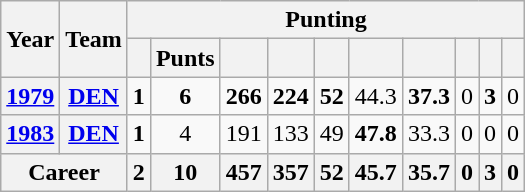<table class=wikitable style="text-align:center;">
<tr>
<th rowspan="2">Year</th>
<th rowspan="2">Team</th>
<th colspan="10">Punting</th>
</tr>
<tr>
<th></th>
<th>Punts</th>
<th></th>
<th></th>
<th></th>
<th></th>
<th></th>
<th></th>
<th></th>
<th></th>
</tr>
<tr>
<th><a href='#'>1979</a></th>
<th><a href='#'>DEN</a></th>
<td><strong>1</strong></td>
<td><strong>6</strong></td>
<td><strong>266</strong></td>
<td><strong>224</strong></td>
<td><strong>52</strong></td>
<td>44.3</td>
<td><strong>37.3</strong></td>
<td>0</td>
<td><strong>3</strong></td>
<td>0</td>
</tr>
<tr>
<th><a href='#'>1983</a></th>
<th><a href='#'>DEN</a></th>
<td><strong>1</strong></td>
<td>4</td>
<td>191</td>
<td>133</td>
<td>49</td>
<td><strong>47.8</strong></td>
<td>33.3</td>
<td>0</td>
<td>0</td>
<td>0</td>
</tr>
<tr>
<th colspan="2">Career</th>
<th>2</th>
<th>10</th>
<th>457</th>
<th>357</th>
<th>52</th>
<th>45.7</th>
<th>35.7</th>
<th>0</th>
<th>3</th>
<th>0</th>
</tr>
</table>
